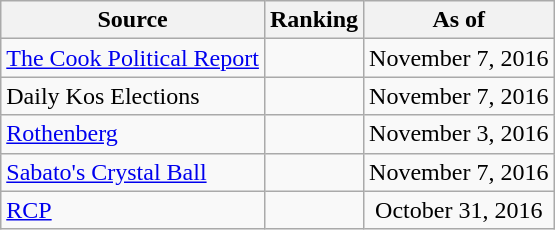<table class="wikitable" style="text-align:center">
<tr>
<th>Source</th>
<th>Ranking</th>
<th>As of</th>
</tr>
<tr>
<td align=left><a href='#'>The Cook Political Report</a></td>
<td></td>
<td>November 7, 2016</td>
</tr>
<tr>
<td align=left>Daily Kos Elections</td>
<td></td>
<td>November 7, 2016</td>
</tr>
<tr>
<td align=left><a href='#'>Rothenberg</a></td>
<td></td>
<td>November 3, 2016</td>
</tr>
<tr>
<td align=left><a href='#'>Sabato's Crystal Ball</a></td>
<td></td>
<td>November 7, 2016</td>
</tr>
<tr>
<td align="left"><a href='#'>RCP</a></td>
<td></td>
<td>October 31, 2016</td>
</tr>
</table>
